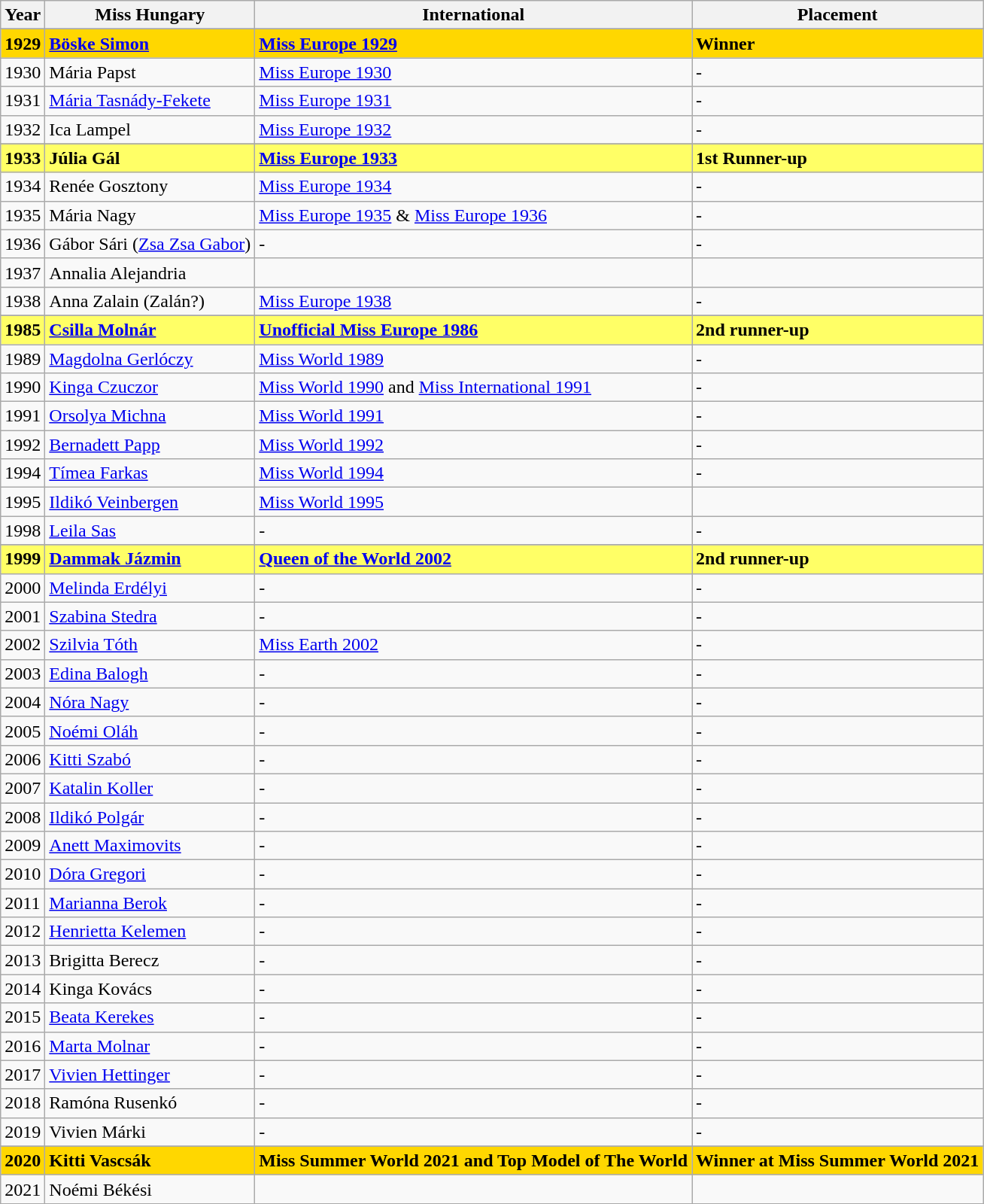<table class="sortable wikitable">
<tr>
<th>Year</th>
<th>Miss Hungary</th>
<th>International</th>
<th>Placement</th>
</tr>
<tr>
</tr>
<tr style="background-color:gold; font-weight: bold">
<td>1929</td>
<td><a href='#'>Böske Simon</a></td>
<td><a href='#'>Miss Europe 1929</a></td>
<td>Winner</td>
</tr>
<tr>
<td>1930</td>
<td>Mária Papst</td>
<td><a href='#'>Miss Europe 1930</a></td>
<td>-</td>
</tr>
<tr>
<td>1931</td>
<td><a href='#'>Mária Tasnády-Fekete</a></td>
<td><a href='#'>Miss Europe 1931</a></td>
<td>-</td>
</tr>
<tr>
<td>1932</td>
<td>Ica Lampel</td>
<td><a href='#'>Miss Europe 1932</a></td>
<td>-</td>
</tr>
<tr>
</tr>
<tr style="background-color:#FFFF66; font-weight: bold">
<td>1933</td>
<td>Júlia Gál</td>
<td><a href='#'>Miss Europe 1933</a></td>
<td>1st Runner-up</td>
</tr>
<tr>
<td>1934</td>
<td>Renée Gosztony</td>
<td><a href='#'>Miss Europe 1934</a></td>
<td>-</td>
</tr>
<tr>
<td>1935</td>
<td>Mária Nagy</td>
<td><a href='#'>Miss Europe 1935</a> & <a href='#'>Miss Europe 1936</a></td>
<td>-</td>
</tr>
<tr>
<td>1936</td>
<td>Gábor Sári (<a href='#'>Zsa Zsa Gabor</a>)</td>
<td>-</td>
<td>-</td>
</tr>
<tr>
<td>1937</td>
<td>Annalia Alejandria</td>
<td></td>
<td></td>
</tr>
<tr>
<td>1938</td>
<td>Anna Zalain (Zalán?)</td>
<td><a href='#'>Miss Europe 1938</a></td>
<td>-</td>
</tr>
<tr>
</tr>
<tr style="background-color:#FFFF66; font-weight: bold">
<td>1985</td>
<td><a href='#'>Csilla Molnár</a></td>
<td><a href='#'>Unofficial Miss Europe 1986</a></td>
<td>2nd runner-up</td>
</tr>
<tr>
<td>1989</td>
<td><a href='#'>Magdolna Gerlóczy</a></td>
<td><a href='#'>Miss World 1989</a></td>
<td>-</td>
</tr>
<tr>
<td>1990</td>
<td><a href='#'>Kinga Czuczor</a></td>
<td><a href='#'>Miss World 1990</a> and <a href='#'>Miss International 1991</a></td>
<td>-</td>
</tr>
<tr>
<td>1991</td>
<td><a href='#'>Orsolya Michna</a></td>
<td><a href='#'>Miss World 1991</a></td>
<td>-</td>
</tr>
<tr>
<td>1992</td>
<td><a href='#'>Bernadett Papp</a></td>
<td><a href='#'>Miss World 1992</a></td>
<td>-</td>
</tr>
<tr>
<td>1994</td>
<td><a href='#'>Tímea Farkas</a></td>
<td><a href='#'>Miss World 1994</a></td>
<td>-</td>
</tr>
<tr>
<td>1995</td>
<td><a href='#'>Ildikó Veinbergen</a></td>
<td><a href='#'>Miss World 1995</a></td>
<td></td>
</tr>
<tr>
<td>1998</td>
<td><a href='#'>Leila Sas</a></td>
<td>-</td>
<td>-</td>
</tr>
<tr>
</tr>
<tr style="background-color:#FFFF66; font-weight: bold">
<td>1999</td>
<td><a href='#'>Dammak Jázmin</a></td>
<td><a href='#'>Queen of the World 2002</a></td>
<td>2nd runner-up</td>
</tr>
<tr>
<td>2000</td>
<td><a href='#'>Melinda Erdélyi</a></td>
<td>-</td>
<td>-</td>
</tr>
<tr>
<td>2001</td>
<td><a href='#'>Szabina Stedra</a></td>
<td>-</td>
<td>-</td>
</tr>
<tr>
<td>2002</td>
<td><a href='#'>Szilvia Tóth</a></td>
<td><a href='#'>Miss Earth 2002</a></td>
<td>-</td>
</tr>
<tr>
<td>2003</td>
<td><a href='#'>Edina Balogh</a></td>
<td>-</td>
<td>-</td>
</tr>
<tr>
<td>2004</td>
<td><a href='#'>Nóra Nagy</a></td>
<td>-</td>
<td>-</td>
</tr>
<tr>
<td>2005</td>
<td><a href='#'>Noémi Oláh</a></td>
<td>-</td>
<td>-</td>
</tr>
<tr>
<td>2006</td>
<td><a href='#'>Kitti Szabó</a></td>
<td>-</td>
<td>-</td>
</tr>
<tr>
<td>2007</td>
<td><a href='#'>Katalin Koller</a></td>
<td>-</td>
<td>-</td>
</tr>
<tr>
<td>2008</td>
<td><a href='#'>Ildikó Polgár</a></td>
<td>-</td>
<td>-</td>
</tr>
<tr>
<td>2009</td>
<td><a href='#'>Anett Maximovits</a></td>
<td>-</td>
<td>-</td>
</tr>
<tr>
<td>2010</td>
<td><a href='#'>Dóra Gregori</a></td>
<td>-</td>
<td>-</td>
</tr>
<tr>
<td>2011</td>
<td><a href='#'>Marianna Berok</a></td>
<td>-</td>
<td>-</td>
</tr>
<tr>
<td>2012</td>
<td><a href='#'>Henrietta Kelemen</a></td>
<td>-</td>
<td>-</td>
</tr>
<tr>
<td>2013</td>
<td>Brigitta Berecz</td>
<td>-</td>
<td>-</td>
</tr>
<tr>
<td>2014</td>
<td>Kinga Kovács</td>
<td>-</td>
<td>-</td>
</tr>
<tr>
<td>2015</td>
<td><a href='#'>Beata Kerekes</a></td>
<td>-</td>
<td>-</td>
</tr>
<tr>
<td>2016</td>
<td><a href='#'>Marta Molnar</a></td>
<td>-</td>
<td>-</td>
</tr>
<tr>
<td>2017</td>
<td><a href='#'>Vivien Hettinger</a></td>
<td>-</td>
<td>-</td>
</tr>
<tr>
<td>2018</td>
<td>Ramóna Rusenkó</td>
<td>-</td>
<td>-</td>
</tr>
<tr>
<td>2019</td>
<td>Vivien Márki</td>
<td>-</td>
<td>-</td>
</tr>
<tr>
</tr>
<tr style="background-color:gold; font-weight: bold">
<td>2020</td>
<td>Kitti Vascsák</td>
<td>Miss Summer World 2021 and Top Model of The World</td>
<td>Winner at Miss Summer World 2021</td>
</tr>
<tr>
<td>2021</td>
<td>Noémi Békési</td>
<td></td>
<td></td>
</tr>
<tr>
</tr>
</table>
